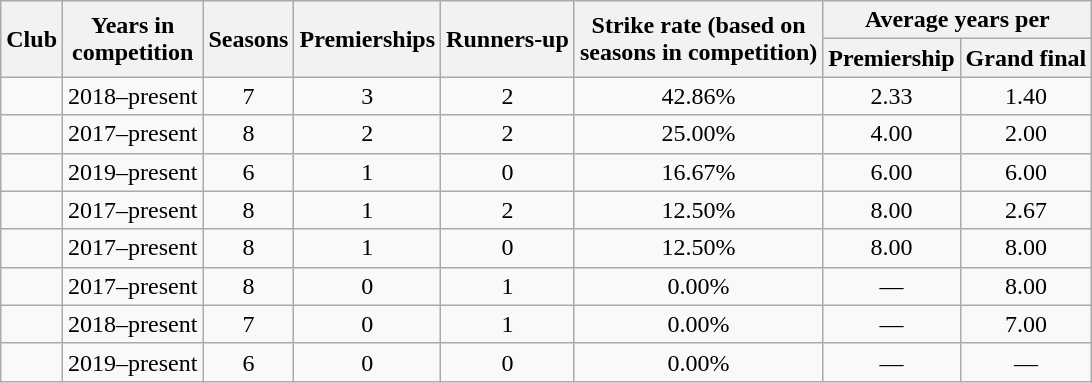<table class="wikitable sortable" style="text-align:center">
<tr>
<th rowspan=2>Club</th>
<th rowspan=2>Years in<br>competition</th>
<th rowspan=2>Seasons</th>
<th rowspan=2>Premierships</th>
<th rowspan=2>Runners-up</th>
<th rowspan=2>Strike rate (based on<br>seasons in competition)</th>
<th colspan=2>Average years per</th>
</tr>
<tr>
<th>Premiership</th>
<th>Grand final</th>
</tr>
<tr>
<td align=left></td>
<td align=left>2018–present</td>
<td>7</td>
<td>3</td>
<td>2</td>
<td>42.86%</td>
<td>2.33</td>
<td>1.40</td>
</tr>
<tr>
<td align=left></td>
<td align=left>2017–present</td>
<td>8</td>
<td>2</td>
<td>2</td>
<td>25.00%</td>
<td>4.00</td>
<td>2.00</td>
</tr>
<tr>
<td align=left></td>
<td align=left>2019–present</td>
<td>6</td>
<td>1</td>
<td>0</td>
<td>16.67%</td>
<td>6.00</td>
<td>6.00</td>
</tr>
<tr>
<td align=left></td>
<td align=left>2017–present</td>
<td>8</td>
<td>1</td>
<td>2</td>
<td>12.50%</td>
<td>8.00</td>
<td>2.67</td>
</tr>
<tr>
<td align=left></td>
<td align=left>2017–present</td>
<td>8</td>
<td>1</td>
<td>0</td>
<td>12.50%</td>
<td>8.00</td>
<td>8.00</td>
</tr>
<tr>
<td align=left></td>
<td align=left>2017–present</td>
<td>8</td>
<td>0</td>
<td>1</td>
<td>0.00%</td>
<td>—</td>
<td>8.00</td>
</tr>
<tr>
<td align=left></td>
<td align=left>2018–present</td>
<td>7</td>
<td>0</td>
<td>1</td>
<td>0.00%</td>
<td>—</td>
<td>7.00</td>
</tr>
<tr>
<td align=left></td>
<td align=left>2019–present</td>
<td>6</td>
<td>0</td>
<td>0</td>
<td>0.00%</td>
<td>—</td>
<td>—</td>
</tr>
</table>
